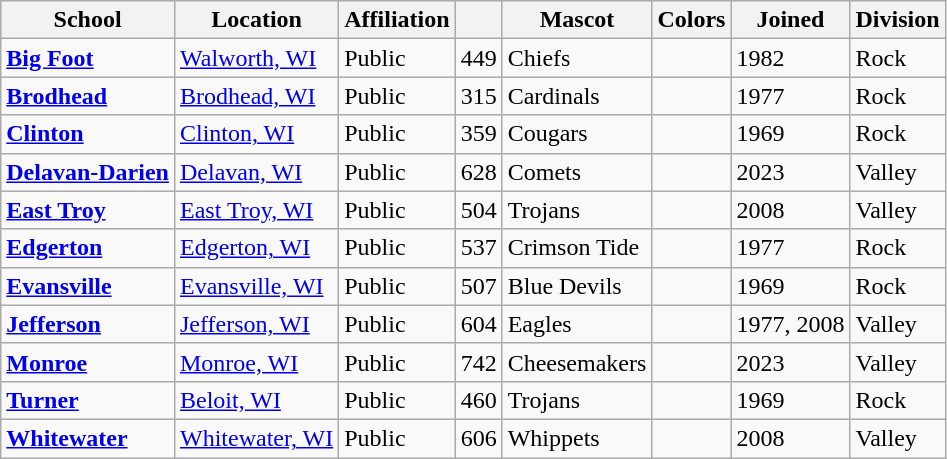<table class="wikitable sortable">
<tr>
<th>School</th>
<th>Location</th>
<th>Affiliation</th>
<th></th>
<th>Mascot</th>
<th>Colors</th>
<th>Joined</th>
<th>Division</th>
</tr>
<tr>
<td><a href='#'><strong>Big Foot</strong></a></td>
<td><a href='#'>Walworth, WI</a></td>
<td>Public</td>
<td>449</td>
<td>Chiefs</td>
<td> </td>
<td>1982</td>
<td>Rock</td>
</tr>
<tr>
<td><a href='#'><strong>Brodhead</strong></a></td>
<td><a href='#'>Brodhead, WI</a></td>
<td>Public</td>
<td>315</td>
<td>Cardinals</td>
<td> </td>
<td>1977</td>
<td>Rock</td>
</tr>
<tr>
<td><a href='#'><strong>Clinton</strong></a></td>
<td><a href='#'>Clinton, WI</a></td>
<td>Public</td>
<td>359</td>
<td>Cougars</td>
<td> </td>
<td>1969</td>
<td>Rock</td>
</tr>
<tr>
<td><a href='#'><strong>Delavan-Darien</strong></a></td>
<td><a href='#'>Delavan, WI</a></td>
<td>Public</td>
<td>628</td>
<td>Comets</td>
<td> </td>
<td>2023</td>
<td>Valley</td>
</tr>
<tr>
<td><a href='#'><strong>East Troy</strong></a></td>
<td><a href='#'>East Troy, WI</a></td>
<td>Public</td>
<td>504</td>
<td>Trojans</td>
<td> </td>
<td>2008</td>
<td>Valley</td>
</tr>
<tr>
<td><a href='#'><strong>Edgerton</strong></a></td>
<td><a href='#'>Edgerton, WI</a></td>
<td>Public</td>
<td>537</td>
<td>Crimson Tide</td>
<td> </td>
<td>1977</td>
<td>Rock</td>
</tr>
<tr>
<td><a href='#'><strong>Evansville</strong></a></td>
<td><a href='#'>Evansville, WI</a></td>
<td>Public</td>
<td>507</td>
<td>Blue Devils</td>
<td> </td>
<td>1969</td>
<td>Rock</td>
</tr>
<tr>
<td><a href='#'><strong>Jefferson</strong></a></td>
<td><a href='#'>Jefferson, WI</a></td>
<td>Public</td>
<td>604</td>
<td>Eagles</td>
<td> </td>
<td>1977, 2008</td>
<td>Valley</td>
</tr>
<tr>
<td><a href='#'><strong>Monroe</strong></a></td>
<td><a href='#'>Monroe, WI</a></td>
<td>Public</td>
<td>742</td>
<td>Cheesemakers</td>
<td> </td>
<td>2023</td>
<td>Valley</td>
</tr>
<tr>
<td><a href='#'><strong>Turner</strong></a></td>
<td><a href='#'>Beloit, WI</a></td>
<td>Public</td>
<td>460</td>
<td>Trojans</td>
<td> </td>
<td>1969</td>
<td>Rock</td>
</tr>
<tr>
<td><a href='#'><strong>Whitewater</strong></a></td>
<td><a href='#'>Whitewater, WI</a></td>
<td>Public</td>
<td>606</td>
<td>Whippets</td>
<td> </td>
<td>2008</td>
<td>Valley</td>
</tr>
</table>
